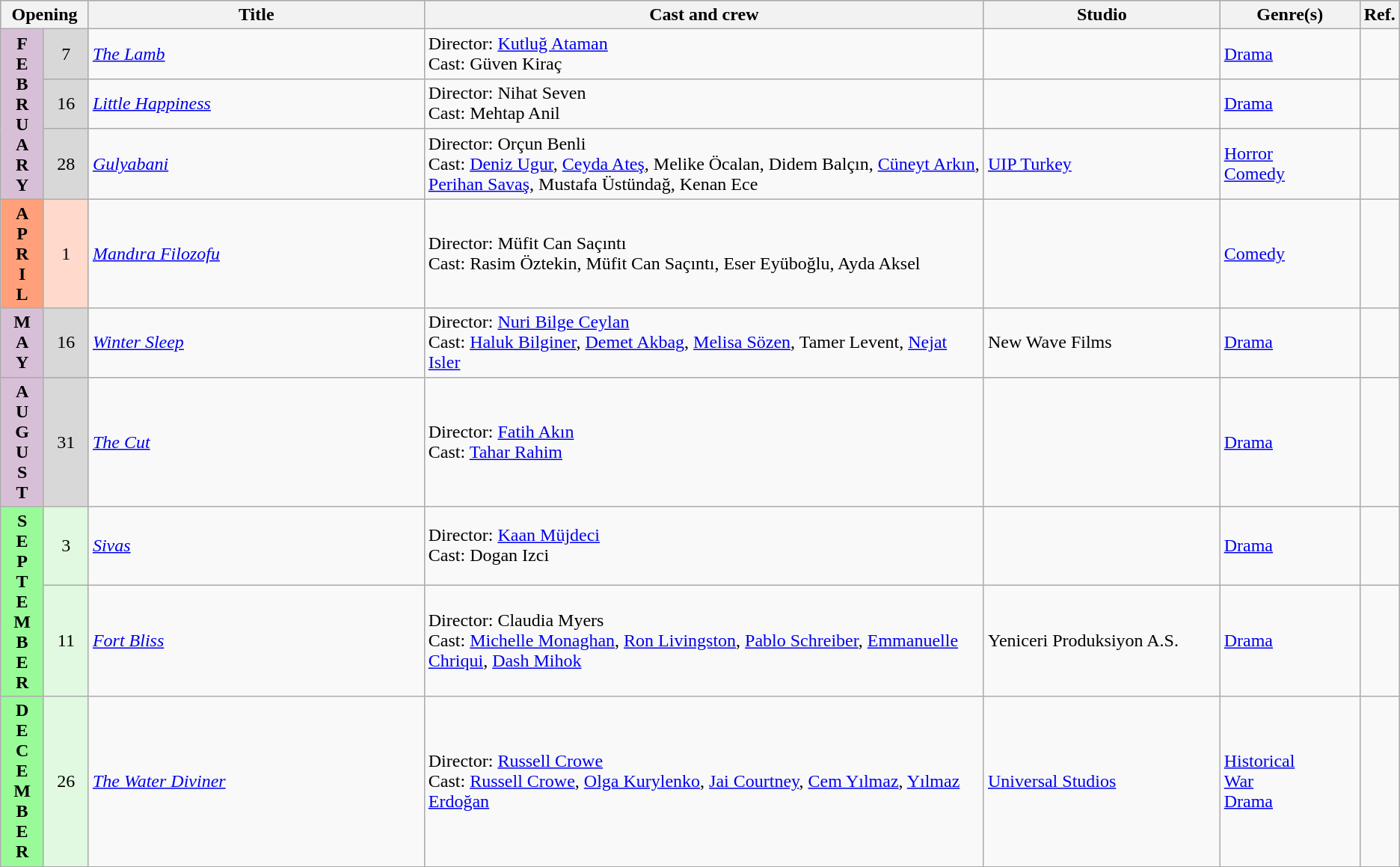<table class="wikitable">
<tr style="background:#b0e0e6; text-align:center;">
<th colspan="2">Opening</th>
<th style="width:24%;">Title</th>
<th style="width:40%;">Cast and crew</th>
<th>Studio</th>
<th style="width:10%;">Genre(s)</th>
<th style="width:2%;">Ref.</th>
</tr>
<tr>
<th rowspan="3" style="text-align:center; background:thistle; textcolor:#000;">F<br>E<br>B<br>R<br>U<br>A<br>R<br>Y</th>
<td rowspan="1" style="text-align:center; background:#d8d8d8;">7</td>
<td><em><a href='#'>The Lamb</a></em></td>
<td>Director: <a href='#'>Kutluğ Ataman</a> <br> Cast: Güven Kiraç</td>
<td></td>
<td><a href='#'>Drama</a></td>
<td style="text-align:center"></td>
</tr>
<tr>
<td rowspan="1" style="text-align:center; background:#d8d8d8;">16</td>
<td><em><a href='#'>Little Happiness</a></em></td>
<td>Director: Nihat Seven <br> Cast: Mehtap Anil</td>
<td></td>
<td><a href='#'>Drama</a></td>
<td style="text-align:center"></td>
</tr>
<tr>
<td rowspan="1" style="text-align:center; background:#d8d8d8;">28</td>
<td><em><a href='#'>Gulyabani</a></em></td>
<td>Director: Orçun Benli <br> Cast: <a href='#'>Deniz Ugur</a>, <a href='#'>Ceyda Ateş</a>, Melike Öcalan, Didem Balçın, <a href='#'>Cüneyt Arkın</a>, <a href='#'>Perihan Savaş</a>, Mustafa Üstündağ, Kenan Ece</td>
<td><a href='#'>UIP Turkey</a></td>
<td><a href='#'>Horror</a> <br> <a href='#'>Comedy</a></td>
<td style="text-align:center"></td>
</tr>
<tr>
<th rowspan="1" style="text-align:center; background:#ffa07a; textcolor:#000;">A<br>P<br>R<br>I<br>L</th>
<td rowspan="1" style="text-align:center; background:#ffdacc;">1</td>
<td><em><a href='#'>Mandıra Filozofu</a></em></td>
<td>Director: Müfit Can Saçıntı <br> Cast: Rasim Öztekin, Müfit Can Saçıntı, Eser Eyüboğlu, Ayda Aksel</td>
<td></td>
<td><a href='#'>Comedy</a></td>
<td style="text-align:center"></td>
</tr>
<tr>
<th rowspan="1" style="text-align:center; background:thistle; textcolor:#000;">M<br>A<br>Y</th>
<td rowspan="1" style="text-align:center; background:#d8d8d8;">16</td>
<td><em><a href='#'>Winter Sleep</a></em></td>
<td>Director: <a href='#'>Nuri Bilge Ceylan</a> <br> Cast: <a href='#'>Haluk Bilginer</a>, <a href='#'>Demet Akbag</a>, <a href='#'>Melisa Sözen</a>, Tamer Levent, <a href='#'>Nejat Isler</a></td>
<td>New Wave Films</td>
<td><a href='#'>Drama</a></td>
<td style="text-align:center"></td>
</tr>
<tr>
<th rowspan="1" style="text-align:center; background:thistle; textcolor:#000;">A<br>U<br>G<br>U<br>S<br>T</th>
<td rowspan="1" style="text-align:center; background:#d8d8d8;">31</td>
<td><em><a href='#'>The Cut</a></em></td>
<td>Director: <a href='#'>Fatih Akın</a> <br> Cast: <a href='#'>Tahar Rahim</a></td>
<td></td>
<td><a href='#'>Drama</a></td>
<td style="text-align:center"></td>
</tr>
<tr>
<th rowspan="2" style="text-align:center; background:#98fb98; textcolor:#000;">S<br>E<br>P<br>T<br>E<br>M<br>B<br>E<br>R</th>
<td rowspan="1" style="text-align:center; background:#e0f9e0;">3</td>
<td><em><a href='#'>Sivas</a></em></td>
<td>Director: <a href='#'>Kaan Müjdeci</a> <br> Cast: Dogan Izci</td>
<td></td>
<td><a href='#'>Drama</a></td>
<td style="text-align:center"></td>
</tr>
<tr>
<td rowspan="1" style="text-align:center; background:#e0f9e0;">11</td>
<td><em><a href='#'>Fort Bliss</a></em></td>
<td>Director: Claudia Myers <br> Cast: <a href='#'>Michelle Monaghan</a>, <a href='#'>Ron Livingston</a>, <a href='#'>Pablo Schreiber</a>, <a href='#'>Emmanuelle Chriqui</a>, <a href='#'>Dash Mihok</a></td>
<td>Yeniceri Produksiyon A.S.</td>
<td><a href='#'>Drama</a></td>
<td style="text-align:center"></td>
</tr>
<tr>
<th rowspan="1" style="text-align:center; background:#98fb98; textcolor:#000;">D<br>E<br>C<br>E<br>M<br>B<br>E<br>R</th>
<td rowspan="1" style="text-align:center; background:#e0f9e0;">26</td>
<td><em><a href='#'>The Water Diviner</a></em></td>
<td>Director: <a href='#'>Russell Crowe</a> <br> Cast: <a href='#'>Russell Crowe</a>, <a href='#'>Olga Kurylenko</a>, <a href='#'>Jai Courtney</a>, <a href='#'>Cem Yılmaz</a>, <a href='#'>Yılmaz Erdoğan</a></td>
<td><a href='#'>Universal Studios</a></td>
<td><a href='#'>Historical</a> <br> <a href='#'>War</a> <br> <a href='#'>Drama</a></td>
<td style="text-align:center"></td>
</tr>
<tr>
</tr>
</table>
